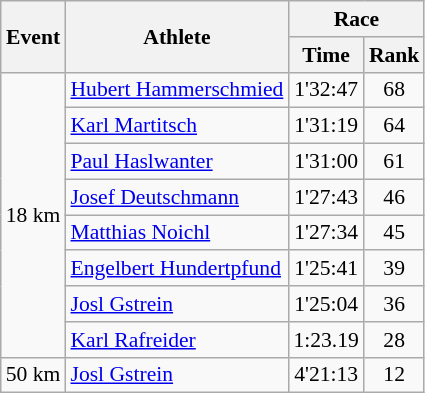<table class="wikitable" border="1" style="font-size:90%">
<tr>
<th rowspan=2>Event</th>
<th rowspan=2>Athlete</th>
<th colspan=2>Race</th>
</tr>
<tr>
<th>Time</th>
<th>Rank</th>
</tr>
<tr>
<td rowspan=8>18 km</td>
<td><a href='#'>Hubert Hammerschmied</a></td>
<td align=center>1'32:47</td>
<td align=center>68</td>
</tr>
<tr>
<td><a href='#'>Karl Martitsch</a></td>
<td align=center>1'31:19</td>
<td align=center>64</td>
</tr>
<tr>
<td><a href='#'>Paul Haslwanter</a></td>
<td align=center>1'31:00</td>
<td align=center>61</td>
</tr>
<tr>
<td><a href='#'>Josef Deutschmann</a></td>
<td align=center>1'27:43</td>
<td align=center>46</td>
</tr>
<tr>
<td><a href='#'>Matthias Noichl</a></td>
<td align=center>1'27:34</td>
<td align=center>45</td>
</tr>
<tr>
<td><a href='#'>Engelbert Hundertpfund</a></td>
<td align=center>1'25:41</td>
<td align=center>39</td>
</tr>
<tr>
<td><a href='#'>Josl Gstrein</a></td>
<td align=center>1'25:04</td>
<td align=center>36</td>
</tr>
<tr>
<td><a href='#'>Karl Rafreider</a></td>
<td align=center>1:23.19</td>
<td align=center>28</td>
</tr>
<tr>
<td>50 km</td>
<td><a href='#'>Josl Gstrein</a></td>
<td align=center>4'21:13</td>
<td align=center>12</td>
</tr>
</table>
